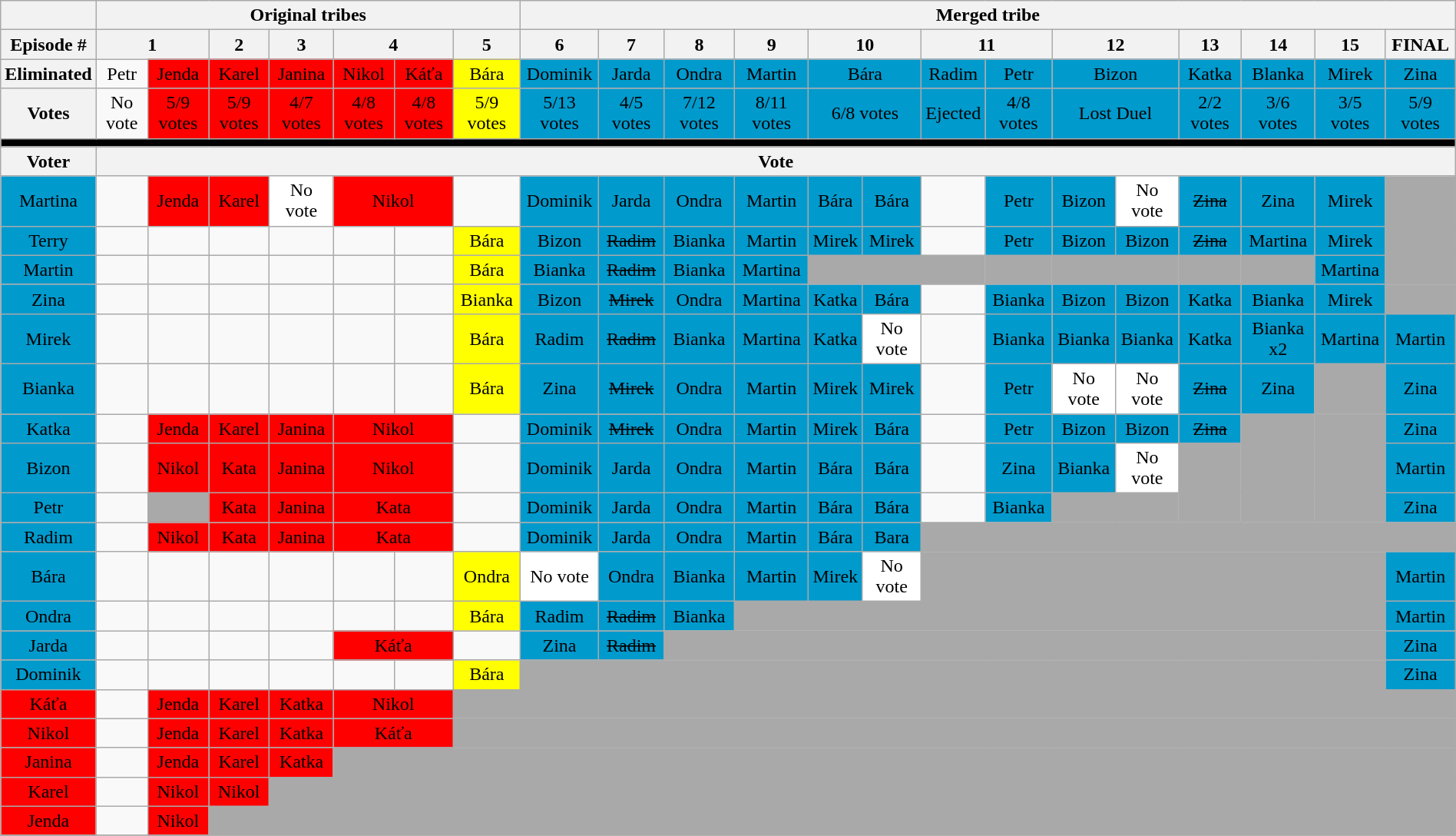<table class="wikitable" style="text-align:center; width:100%">
<tr>
<th colspan=1></th>
<th colspan=7>Original tribes</th>
<th colspan=15>Merged tribe</th>
</tr>
<tr>
<th colspan=1>Episode #</th>
<th colspan=2>1</th>
<th>2</th>
<th>3</th>
<th colspan=2>4</th>
<th>5</th>
<th>6</th>
<th>7</th>
<th>8</th>
<th>9</th>
<th colspan=2>10</th>
<th colspan=2>11</th>
<th colspan=2>12</th>
<th>13</th>
<th>14</th>
<th>15</th>
<th colspan=3>FINAL</th>
</tr>
<tr>
<th colspan=1>Eliminated</th>
<td>Petr</td>
<td bgcolor="red">Jenda</td>
<td bgcolor="red">Karel</td>
<td bgcolor="red">Janina</td>
<td bgcolor="red">Nikol</td>
<td bgcolor="red">Káťa</td>
<td bgcolor="yellow">Bára</td>
<td bgcolor="009ACD">Dominik</td>
<td bgcolor="009ACD">Jarda</td>
<td bgcolor="009ACD">Ondra</td>
<td bgcolor="009ACD">Martin</td>
<td colspan=2 bgcolor="009ACD">Bára</td>
<td bgcolor="009ACD">Radim</td>
<td bgcolor="009ACD">Petr</td>
<td colspan=2 bgcolor="009ACD">Bizon</td>
<td bgcolor="009ACD">Katka</td>
<td bgcolor="009ACD">Blanka</td>
<td bgcolor="009ACD">Mirek</td>
<td bgcolor="009ACD">Zina</td>
</tr>
<tr>
<th colspan=1>Votes</th>
<td>No vote</td>
<td bgcolor="red">5/9 votes</td>
<td bgcolor="red">5/9 votes</td>
<td bgcolor="red">4/7 votes</td>
<td bgcolor="red">4/8 votes</td>
<td bgcolor="red">4/8 votes</td>
<td bgcolor="yellow">5/9 votes</td>
<td bgcolor="009ACD">5/13 votes</td>
<td bgcolor="009ACD">4/5 votes</td>
<td bgcolor="009ACD">7/12 votes</td>
<td bgcolor="009ACD">8/11 votes</td>
<td colspan=2 bgcolor="009ACD">6/8 votes</td>
<td bgcolor="009ACD">Ejected</td>
<td bgcolor="009ACD">4/8 votes</td>
<td colspan=2 bgcolor="009ACD">Lost Duel</td>
<td bgcolor="009ACD">2/2 votes</td>
<td bgcolor="009ACD">3/6 votes</td>
<td bgcolor="009ACD">3/5 votes</td>
<td bgcolor="009ACD">5/9 votes</td>
</tr>
<tr>
<td colspan=23 bgcolor=black></td>
</tr>
<tr>
<th colspan=1>Voter</th>
<th colspan=21>Vote</th>
</tr>
<tr>
<td bgcolor="009ACD">Martina</td>
<td></td>
<td bgcolor="red">Jenda</td>
<td bgcolor="red">Karel</td>
<td bgcolor="white">No vote</td>
<td ! colspan="2" bgcolor="red">Nikol</td>
<td></td>
<td bgcolor="009ACD">Dominik</td>
<td bgcolor="009ACD">Jarda</td>
<td bgcolor="009ACD">Ondra</td>
<td bgcolor="009ACD">Martin</td>
<td bgcolor="009ACD">Bára</td>
<td bgcolor="009ACD">Bára</td>
<td></td>
<td bgcolor="009ACD">Petr</td>
<td bgcolor="009ACD">Bizon</td>
<td bgcolor="white">No vote</td>
<td bgcolor="009ACD"><s>Zina</s></td>
<td bgcolor="009ACD">Zina</td>
<td bgcolor="009ACD">Mirek</td>
<td bgcolor="darkgrey"></td>
</tr>
<tr>
<td bgcolor="009ACD">Terry</td>
<td></td>
<td></td>
<td></td>
<td></td>
<td></td>
<td></td>
<td bgcolor="yellow">Bára</td>
<td bgcolor="009ACD">Bizon</td>
<td bgcolor="009ACD"><s>Radim</s></td>
<td bgcolor="009ACD">Bianka</td>
<td bgcolor="009ACD">Martin</td>
<td bgcolor="009ACD">Mirek</td>
<td bgcolor="009ACD">Mirek</td>
<td></td>
<td bgcolor="009ACD">Petr</td>
<td bgcolor="009ACD">Bizon</td>
<td bgcolor="009ACD">Bizon</td>
<td bgcolor="009ACD"><s>Zina</s></td>
<td bgcolor="009ACD">Martina</td>
<td bgcolor="009ACD">Mirek</td>
<td bgcolor="darkgrey"></td>
</tr>
<tr>
<td bgcolor="009ACD">Martin</td>
<td></td>
<td></td>
<td></td>
<td></td>
<td></td>
<td></td>
<td bgcolor="yellow">Bára</td>
<td bgcolor="009ACD">Bianka</td>
<td bgcolor="009ACD"><s>Radim</s></td>
<td bgcolor="009ACD">Bianka</td>
<td bgcolor="009ACD">Martina</td>
<td bgcolor="darkgrey"></td>
<td bgcolor="darkgrey"></td>
<td bgcolor="darkgrey"></td>
<td bgcolor="darkgrey"></td>
<td bgcolor="darkgrey"></td>
<td bgcolor="darkgrey"></td>
<td bgcolor="darkgrey"></td>
<td bgcolor="darkgrey"></td>
<td bgcolor="009ACD">Martina</td>
<td bgcolor="darkgrey"></td>
</tr>
<tr>
<td bgcolor="009ACD">Zina</td>
<td></td>
<td></td>
<td></td>
<td></td>
<td></td>
<td></td>
<td bgcolor="yellow">Bianka</td>
<td bgcolor="009ACD">Bizon</td>
<td bgcolor="009ACD"><s>Mirek</s></td>
<td bgcolor="009ACD">Ondra</td>
<td bgcolor="009ACD">Martina</td>
<td bgcolor="009ACD">Katka</td>
<td bgcolor="009ACD">Bára</td>
<td></td>
<td bgcolor="009ACD">Bianka</td>
<td bgcolor="009ACD">Bizon</td>
<td bgcolor="009ACD">Bizon</td>
<td bgcolor="009ACD">Katka</td>
<td bgcolor="009ACD">Bianka</td>
<td bgcolor="009ACD">Mirek</td>
<td bgcolor="darkgrey"></td>
</tr>
<tr>
<td bgcolor="009ACD">Mirek</td>
<td></td>
<td></td>
<td></td>
<td></td>
<td></td>
<td></td>
<td bgcolor="yellow">Bára</td>
<td bgcolor="009ACD">Radim</td>
<td bgcolor="009ACD"><s>Radim</s></td>
<td bgcolor="009ACD">Bianka</td>
<td bgcolor="009ACD">Martina</td>
<td bgcolor="009ACD">Katka</td>
<td bgcolor="White">No vote</td>
<td></td>
<td bgcolor="009ACD">Bianka</td>
<td bgcolor="009ACD">Bianka</td>
<td bgcolor="009ACD">Bianka</td>
<td bgcolor="009ACD">Katka</td>
<td bgcolor="009ACD">Bianka x2</td>
<td bgcolor="009ACD">Martina</td>
<td bgcolor="009ACD">Martin</td>
</tr>
<tr>
<td bgcolor="009ACD">Bianka</td>
<td></td>
<td></td>
<td></td>
<td></td>
<td></td>
<td></td>
<td bgcolor="yellow">Bára</td>
<td bgcolor="009ACD">Zina</td>
<td bgcolor="009ACD"><s>Mirek</s></td>
<td bgcolor="009ACD">Ondra</td>
<td bgcolor="009ACD">Martin</td>
<td bgcolor="009ACD">Mirek</td>
<td bgcolor="009ACD">Mirek</td>
<td></td>
<td bgcolor="009ACD">Petr</td>
<td bgcolor="white">No vote</td>
<td bgcolor="white">No vote</td>
<td bgcolor="009ACD"><s>Zina</s></td>
<td bgcolor="009ACD">Zina</td>
<td bgcolor="darkgrey"></td>
<td bgcolor="009ACD">Zina</td>
</tr>
<tr>
<td bgcolor="009ACD">Katka</td>
<td></td>
<td bgcolor="red">Jenda</td>
<td bgcolor="red">Karel</td>
<td bgcolor="red">Janina</td>
<td ! colspan="2" bgcolor="red">Nikol</td>
<td></td>
<td bgcolor="009ACD">Dominik</td>
<td bgcolor="009ACD"><s>Mirek</s></td>
<td bgcolor="009ACD">Ondra</td>
<td bgcolor="009ACD">Martin</td>
<td bgcolor="009ACD">Mirek</td>
<td bgcolor="009ACD">Bára</td>
<td></td>
<td bgcolor="009ACD">Petr</td>
<td bgcolor="009ACD">Bizon</td>
<td bgcolor="009ACD">Bizon</td>
<td bgcolor="009ACD"><s>Zina</s></td>
<td bgcolor="darkgrey"></td>
<td bgcolor="darkgrey"></td>
<td bgcolor="009ACD">Zina</td>
</tr>
<tr>
<td bgcolor="009ACD">Bizon</td>
<td></td>
<td bgcolor="red">Nikol</td>
<td bgcolor="red">Kata</td>
<td bgcolor="red">Janina</td>
<td ! colspan="2" bgcolor="red">Nikol</td>
<td></td>
<td bgcolor="009ACD">Dominik</td>
<td bgcolor="009ACD">Jarda</td>
<td bgcolor="009ACD">Ondra</td>
<td bgcolor="009ACD">Martin</td>
<td bgcolor="009ACD">Bára</td>
<td bgcolor="009ACD">Bára</td>
<td></td>
<td bgcolor="009ACD">Zina</td>
<td bgcolor="009ACD">Bianka</td>
<td bgcolor="white">No vote</td>
<td bgcolor="darkgrey"></td>
<td bgcolor="darkgrey"></td>
<td bgcolor="darkgrey"></td>
<td bgcolor="009ACD">Martin</td>
</tr>
<tr>
<td bgcolor="009ACD">Petr</td>
<td></td>
<td bgcolor="darkgrey"></td>
<td bgcolor="red">Kata</td>
<td bgcolor="red">Janina</td>
<td ! colspan="2" bgcolor="red">Kata</td>
<td></td>
<td bgcolor="009ACD">Dominik</td>
<td bgcolor="009ACD">Jarda</td>
<td bgcolor="009ACD">Ondra</td>
<td bgcolor="009ACD">Martin</td>
<td bgcolor="009ACD">Bára</td>
<td bgcolor="009ACD">Bára</td>
<td></td>
<td bgcolor="009ACD">Bianka</td>
<td bgcolor="darkgrey"></td>
<td bgcolor="darkgrey"></td>
<td bgcolor="darkgrey"></td>
<td bgcolor="darkgrey"></td>
<td bgcolor="darkgrey"></td>
<td bgcolor="009ACD">Zina</td>
</tr>
<tr>
<td bgcolor="009ACD">Radim</td>
<td></td>
<td bgcolor="red">Nikol</td>
<td bgcolor="red">Kata</td>
<td bgcolor="red">Janina</td>
<td ! colspan="2" bgcolor="red">Kata</td>
<td></td>
<td bgcolor="009ACD">Dominik</td>
<td bgcolor="009ACD">Jarda</td>
<td bgcolor="009ACD">Ondra</td>
<td bgcolor="009ACD">Martin</td>
<td bgcolor="009ACD">Bára</td>
<td bgcolor="009ACD">Bara</td>
<td style="background:darkgrey;" colspan="10"></td>
</tr>
<tr>
<td bgcolor="009ACD">Bára</td>
<td></td>
<td></td>
<td></td>
<td></td>
<td></td>
<td></td>
<td bgcolor="yellow">Ondra</td>
<td bgcolor="white">No vote</td>
<td bgcolor="009ACD">Ondra</td>
<td bgcolor="009ACD">Bianka</td>
<td bgcolor="009ACD">Martin</td>
<td bgcolor="009ACD">Mirek</td>
<td bgcolor="white">No vote</td>
<td style="background:darkgrey;" colspan="7"></td>
<td bgcolor="009ACD">Martin</td>
</tr>
<tr>
<td bgcolor="009ACD">Ondra</td>
<td></td>
<td></td>
<td></td>
<td></td>
<td></td>
<td></td>
<td bgcolor="yellow">Bára</td>
<td bgcolor="009ACD">Radim</td>
<td bgcolor="009ACD"><s>Radim</s></td>
<td bgcolor="009ACD">Bianka</td>
<td style="background:darkgrey;" colspan="10"></td>
<td bgcolor="009ACD">Martin</td>
</tr>
<tr>
<td bgcolor="009ACD">Jarda</td>
<td></td>
<td></td>
<td></td>
<td></td>
<td ! colspan="2" bgcolor="red">Káťa</td>
<td></td>
<td bgcolor="009ACD">Zina</td>
<td bgcolor="009ACD"><s>Radim</s></td>
<td style="background:darkgrey;" colspan="11"></td>
<td bgcolor="009ACD">Zina</td>
</tr>
<tr>
<td bgcolor="009ACD">Dominik</td>
<td></td>
<td></td>
<td></td>
<td></td>
<td></td>
<td></td>
<td bgcolor="yellow">Bára</td>
<td style="background:darkgrey;" colspan="13"></td>
<td bgcolor="009ACD">Zina</td>
</tr>
<tr>
<td bgcolor="red">Káťa</td>
<td></td>
<td bgcolor="red">Jenda</td>
<td bgcolor="red">Karel</td>
<td bgcolor="red">Katka</td>
<td ! colspan="2" bgcolor="red">Nikol</td>
<td style="background:darkgrey;" colspan="17"></td>
</tr>
<tr>
<td bgcolor="red">Nikol</td>
<td></td>
<td bgcolor="red">Jenda</td>
<td bgcolor="red">Karel</td>
<td bgcolor="red">Katka</td>
<td ! colspan="2" bgcolor="red">Káťa</td>
<td style="background:darkgrey;" colspan="17"></td>
</tr>
<tr>
<td bgcolor="red">Janina</td>
<td></td>
<td bgcolor="red">Jenda</td>
<td bgcolor="red">Karel</td>
<td bgcolor="red">Katka</td>
<td style="background:darkgrey;" colspan="19"></td>
</tr>
<tr>
<td bgcolor="red">Karel</td>
<td></td>
<td bgcolor="red">Nikol</td>
<td bgcolor="red">Nikol</td>
<td style="background:darkgrey;" colspan="20"></td>
</tr>
<tr>
<td bgcolor="red">Jenda</td>
<td></td>
<td bgcolor="red">Nikol</td>
<td style="background:darkgrey;" colspan="21"></td>
</tr>
<tr>
</tr>
</table>
